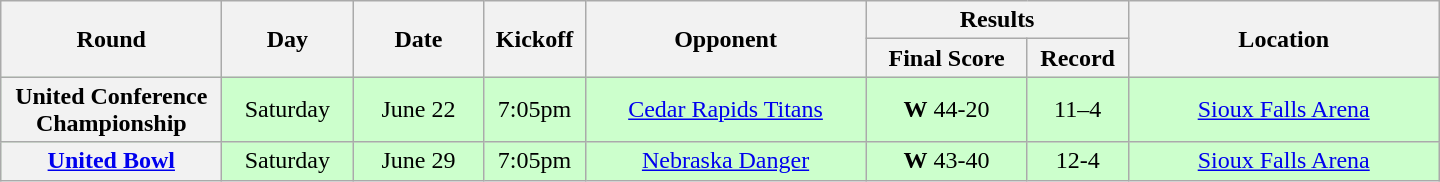<table class="wikitable">
<tr>
<th rowspan="2" width="140">Round</th>
<th rowspan="2" width="80">Day</th>
<th rowspan="2" width="80">Date</th>
<th rowspan="2" width="60">Kickoff</th>
<th rowspan="2" width="180">Opponent</th>
<th colspan="2" width="160">Results</th>
<th rowspan="2" width="200">Location</th>
</tr>
<tr>
<th width="100">Final Score</th>
<th width="60">Record</th>
</tr>
<tr align="center" bgcolor="#CCFFCC">
<th>United Conference Championship</th>
<td>Saturday</td>
<td>June 22</td>
<td>7:05pm</td>
<td><a href='#'>Cedar Rapids Titans</a></td>
<td><strong>W</strong> 44-20</td>
<td>11–4</td>
<td><a href='#'>Sioux Falls Arena</a></td>
</tr>
<tr align="center" bgcolor="#CCFFCC">
<th><a href='#'>United Bowl</a></th>
<td>Saturday</td>
<td>June 29</td>
<td>7:05pm</td>
<td><a href='#'>Nebraska Danger</a></td>
<td><strong>W</strong> 43-40</td>
<td>12-4</td>
<td><a href='#'>Sioux Falls Arena</a></td>
</tr>
</table>
